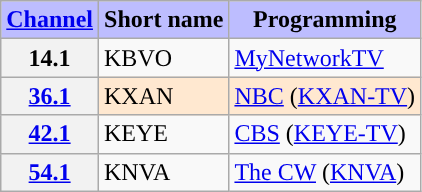<table class="wikitable">
<tr>
<th style="background-color: #bdbdff" scope = "col"><a href='#'>Channel</a></th>
<th style="background-color: #bdbdff" scope = "col">Short name</th>
<th style="background-color: #bdbdff" scope = "col">Programming</th>
</tr>
<tr>
<th scope = "row">14.1</th>
<td>KBVO</td>
<td><a href='#'>MyNetworkTV</a></td>
</tr>
<tr>
<th scope = "row"><a href='#'>36.1</a></th>
<td style="background-color:#ffe8d0">KXAN</td>
<td style="background-color:#ffe8d0"><a href='#'>NBC</a> (<a href='#'>KXAN-TV</a>) </td>
</tr>
<tr>
<th scope = "row"><a href='#'>42.1</a></th>
<td>KEYE</td>
<td><a href='#'>CBS</a> (<a href='#'>KEYE-TV</a>)</td>
</tr>
<tr>
<th scope = "row"><a href='#'>54.1</a></th>
<td>KNVA</td>
<td><a href='#'>The CW</a> (<a href='#'>KNVA</a>)</td>
</tr>
</table>
